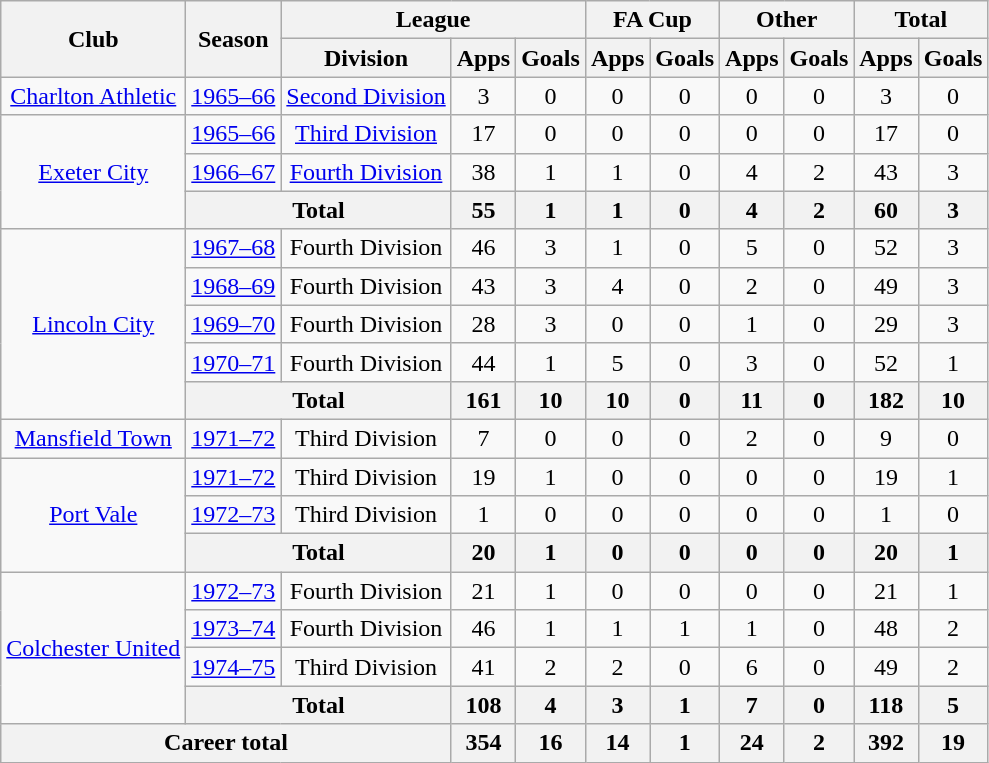<table class="wikitable" style="text-align: center;">
<tr>
<th rowspan="2">Club</th>
<th rowspan="2">Season</th>
<th colspan="3">League</th>
<th colspan="2">FA Cup</th>
<th colspan="2">Other</th>
<th colspan="2">Total</th>
</tr>
<tr>
<th>Division</th>
<th>Apps</th>
<th>Goals</th>
<th>Apps</th>
<th>Goals</th>
<th>Apps</th>
<th>Goals</th>
<th>Apps</th>
<th>Goals</th>
</tr>
<tr>
<td><a href='#'>Charlton Athletic</a></td>
<td><a href='#'>1965–66</a></td>
<td><a href='#'>Second Division</a></td>
<td>3</td>
<td>0</td>
<td>0</td>
<td>0</td>
<td>0</td>
<td>0</td>
<td>3</td>
<td>0</td>
</tr>
<tr>
<td rowspan="3"><a href='#'>Exeter City</a></td>
<td><a href='#'>1965–66</a></td>
<td><a href='#'>Third Division</a></td>
<td>17</td>
<td>0</td>
<td>0</td>
<td>0</td>
<td>0</td>
<td>0</td>
<td>17</td>
<td>0</td>
</tr>
<tr>
<td><a href='#'>1966–67</a></td>
<td><a href='#'>Fourth Division</a></td>
<td>38</td>
<td>1</td>
<td>1</td>
<td>0</td>
<td>4</td>
<td>2</td>
<td>43</td>
<td>3</td>
</tr>
<tr>
<th colspan="2">Total</th>
<th>55</th>
<th>1</th>
<th>1</th>
<th>0</th>
<th>4</th>
<th>2</th>
<th>60</th>
<th>3</th>
</tr>
<tr>
<td rowspan="5"><a href='#'>Lincoln City</a></td>
<td><a href='#'>1967–68</a></td>
<td>Fourth Division</td>
<td>46</td>
<td>3</td>
<td>1</td>
<td>0</td>
<td>5</td>
<td>0</td>
<td>52</td>
<td>3</td>
</tr>
<tr>
<td><a href='#'>1968–69</a></td>
<td>Fourth Division</td>
<td>43</td>
<td>3</td>
<td>4</td>
<td>0</td>
<td>2</td>
<td>0</td>
<td>49</td>
<td>3</td>
</tr>
<tr>
<td><a href='#'>1969–70</a></td>
<td>Fourth Division</td>
<td>28</td>
<td>3</td>
<td>0</td>
<td>0</td>
<td>1</td>
<td>0</td>
<td>29</td>
<td>3</td>
</tr>
<tr>
<td><a href='#'>1970–71</a></td>
<td>Fourth Division</td>
<td>44</td>
<td>1</td>
<td>5</td>
<td>0</td>
<td>3</td>
<td>0</td>
<td>52</td>
<td>1</td>
</tr>
<tr>
<th colspan="2">Total</th>
<th>161</th>
<th>10</th>
<th>10</th>
<th>0</th>
<th>11</th>
<th>0</th>
<th>182</th>
<th>10</th>
</tr>
<tr>
<td><a href='#'>Mansfield Town</a></td>
<td><a href='#'>1971–72</a></td>
<td>Third Division</td>
<td>7</td>
<td>0</td>
<td>0</td>
<td>0</td>
<td>2</td>
<td>0</td>
<td>9</td>
<td>0</td>
</tr>
<tr>
<td rowspan="3"><a href='#'>Port Vale</a></td>
<td><a href='#'>1971–72</a></td>
<td>Third Division</td>
<td>19</td>
<td>1</td>
<td>0</td>
<td>0</td>
<td>0</td>
<td>0</td>
<td>19</td>
<td>1</td>
</tr>
<tr>
<td><a href='#'>1972–73</a></td>
<td>Third Division</td>
<td>1</td>
<td>0</td>
<td>0</td>
<td>0</td>
<td>0</td>
<td>0</td>
<td>1</td>
<td>0</td>
</tr>
<tr>
<th colspan="2">Total</th>
<th>20</th>
<th>1</th>
<th>0</th>
<th>0</th>
<th>0</th>
<th>0</th>
<th>20</th>
<th>1</th>
</tr>
<tr>
<td rowspan="4"><a href='#'>Colchester United</a></td>
<td><a href='#'>1972–73</a></td>
<td>Fourth Division</td>
<td>21</td>
<td>1</td>
<td>0</td>
<td>0</td>
<td>0</td>
<td>0</td>
<td>21</td>
<td>1</td>
</tr>
<tr>
<td><a href='#'>1973–74</a></td>
<td>Fourth Division</td>
<td>46</td>
<td>1</td>
<td>1</td>
<td>1</td>
<td>1</td>
<td>0</td>
<td>48</td>
<td>2</td>
</tr>
<tr>
<td><a href='#'>1974–75</a></td>
<td>Third Division</td>
<td>41</td>
<td>2</td>
<td>2</td>
<td>0</td>
<td>6</td>
<td>0</td>
<td>49</td>
<td>2</td>
</tr>
<tr>
<th colspan="2">Total</th>
<th>108</th>
<th>4</th>
<th>3</th>
<th>1</th>
<th>7</th>
<th>0</th>
<th>118</th>
<th>5</th>
</tr>
<tr>
<th colspan="3">Career total</th>
<th>354</th>
<th>16</th>
<th>14</th>
<th>1</th>
<th>24</th>
<th>2</th>
<th>392</th>
<th>19</th>
</tr>
</table>
